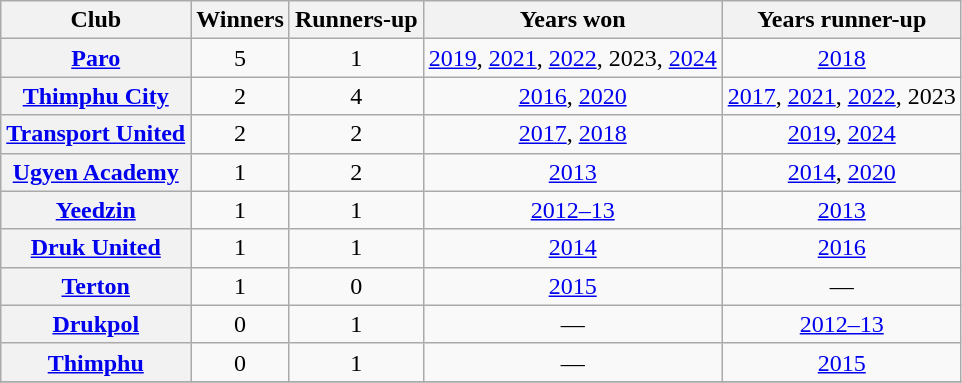<table class="wikitable plainrowheaders sortable">
<tr>
<th scope="col">Club</th>
<th scope="col">Winners</th>
<th scope="col">Runners-up</th>
<th scope="col" class="unsortable">Years won</th>
<th scope="col" class="unsortable">Years runner-up</th>
</tr>
<tr>
<th scope="row"><a href='#'>Paro</a></th>
<td align=center>5</td>
<td align=center>1</td>
<td align=center><a href='#'>2019</a>, <a href='#'>2021</a>, <a href='#'>2022</a>, 2023, <a href='#'>2024</a></td>
<td align=center><a href='#'>2018</a></td>
</tr>
<tr>
<th scope="row"><a href='#'>Thimphu City</a></th>
<td align=center>2</td>
<td align=center>4</td>
<td align=center><a href='#'>2016</a>, <a href='#'>2020</a></td>
<td align=center><a href='#'>2017</a>, <a href='#'>2021</a>, <a href='#'>2022</a>, 2023</td>
</tr>
<tr>
<th scope="row"><a href='#'>Transport United</a></th>
<td align=center>2</td>
<td align=center>2</td>
<td align=center><a href='#'>2017</a>, <a href='#'>2018</a></td>
<td align=center><a href='#'>2019</a>, <a href='#'>2024</a></td>
</tr>
<tr>
<th scope="row"><a href='#'>Ugyen Academy</a></th>
<td align=center>1</td>
<td align=center>2</td>
<td align=center><a href='#'>2013</a></td>
<td align=center><a href='#'>2014</a>, <a href='#'>2020</a></td>
</tr>
<tr>
<th scope="row"><a href='#'>Yeedzin</a></th>
<td align=center>1</td>
<td align=center>1</td>
<td align=center><a href='#'>2012–13</a></td>
<td align=center><a href='#'>2013</a></td>
</tr>
<tr>
<th scope="row"><a href='#'>Druk United</a></th>
<td align=center>1</td>
<td align=center>1</td>
<td align=center><a href='#'>2014</a></td>
<td align=center><a href='#'>2016</a></td>
</tr>
<tr>
<th scope="row"><a href='#'>Terton</a></th>
<td align=center>1</td>
<td align=center>0</td>
<td align=center><a href='#'>2015</a></td>
<td align=center>—</td>
</tr>
<tr>
<th scope="row"><a href='#'>Drukpol</a></th>
<td align=center>0</td>
<td align=center>1</td>
<td align=center>—</td>
<td align=center><a href='#'>2012–13</a></td>
</tr>
<tr>
<th scope="row"><a href='#'>Thimphu</a></th>
<td align=center>0</td>
<td align=center>1</td>
<td align=center>—</td>
<td align=center><a href='#'>2015</a></td>
</tr>
<tr>
</tr>
</table>
